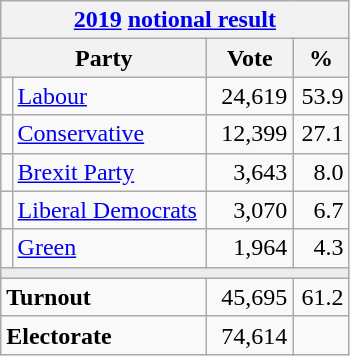<table class="wikitable">
<tr>
<th colspan="4"><a href='#'>2019</a> <a href='#'>notional result</a></th>
</tr>
<tr>
<th bgcolor="#DDDDFF" width="130px" colspan="2">Party</th>
<th bgcolor="#DDDDFF" width="50px">Vote</th>
<th bgcolor="#DDDDFF" width="30px">%</th>
</tr>
<tr>
<td></td>
<td><a href='#'>Labour</a></td>
<td align=right>24,619</td>
<td align=right>53.9</td>
</tr>
<tr>
<td></td>
<td><a href='#'>Conservative</a></td>
<td align=right>12,399</td>
<td align=right>27.1</td>
</tr>
<tr>
<td></td>
<td><a href='#'>Brexit Party</a></td>
<td align=right>3,643</td>
<td align=right>8.0</td>
</tr>
<tr>
<td></td>
<td><a href='#'>Liberal Democrats</a></td>
<td align=right>3,070</td>
<td align=right>6.7</td>
</tr>
<tr>
<td></td>
<td><a href='#'>Green</a></td>
<td align=right>1,964</td>
<td align=right>4.3</td>
</tr>
<tr>
<td colspan="4" bgcolor="#EAECF0"></td>
</tr>
<tr>
<td colspan="2"><strong>Turnout</strong></td>
<td align=right>45,695</td>
<td align=right>61.2</td>
</tr>
<tr>
<td colspan="2"><strong>Electorate</strong></td>
<td align=right>74,614</td>
</tr>
</table>
